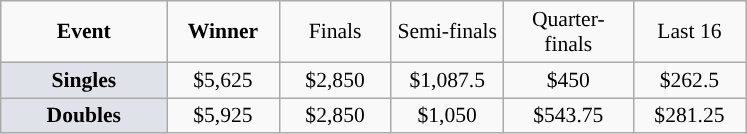<table class=wikitable style="font-size:90%;text-align:center">
<tr>
<td style="width:104px;"><strong>Event</strong></td>
<td style="width:68px;"><strong>Winner</strong></td>
<td style="width:68px;">Finals</td>
<td style="width:68px;">Semi-finals</td>
<td style="width:80px;">Quarter-finals</td>
<td style="width:68px;">Last 16</td>
</tr>
<tr>
<td style="background:#dfe2e9;"><strong>Singles</strong></td>
<td>$5,625</td>
<td>$2,850</td>
<td>$1,087.5</td>
<td>$450</td>
<td>$262.5</td>
</tr>
<tr>
<td style="background:#dfe2e9;"><strong>Doubles</strong></td>
<td>$5,925</td>
<td>$2,850</td>
<td>$1,050</td>
<td>$543.75</td>
<td>$281.25</td>
</tr>
</table>
